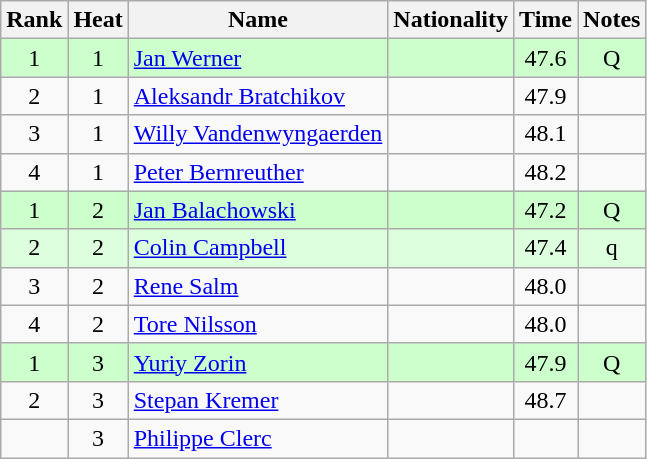<table class="wikitable sortable" style="text-align:center">
<tr>
<th>Rank</th>
<th>Heat</th>
<th>Name</th>
<th>Nationality</th>
<th>Time</th>
<th>Notes</th>
</tr>
<tr bgcolor=ccffcc>
<td>1</td>
<td>1</td>
<td align="left"><a href='#'>Jan Werner</a></td>
<td align=left></td>
<td>47.6</td>
<td>Q</td>
</tr>
<tr>
<td>2</td>
<td>1</td>
<td align="left"><a href='#'>Aleksandr Bratchikov</a></td>
<td align=left></td>
<td>47.9</td>
<td></td>
</tr>
<tr>
<td>3</td>
<td>1</td>
<td align="left"><a href='#'>Willy Vandenwyngaerden</a></td>
<td align=left></td>
<td>48.1</td>
<td></td>
</tr>
<tr>
<td>4</td>
<td>1</td>
<td align="left"><a href='#'>Peter Bernreuther</a></td>
<td align=left></td>
<td>48.2</td>
<td></td>
</tr>
<tr bgcolor=ccffcc>
<td>1</td>
<td>2</td>
<td align="left"><a href='#'>Jan Balachowski</a></td>
<td align=left></td>
<td>47.2</td>
<td>Q</td>
</tr>
<tr bgcolor=ddffdd>
<td>2</td>
<td>2</td>
<td align="left"><a href='#'>Colin Campbell</a></td>
<td align=left></td>
<td>47.4</td>
<td>q</td>
</tr>
<tr>
<td>3</td>
<td>2</td>
<td align="left"><a href='#'>Rene Salm</a></td>
<td align=left></td>
<td>48.0</td>
<td></td>
</tr>
<tr>
<td>4</td>
<td>2</td>
<td align="left"><a href='#'>Tore Nilsson</a></td>
<td align=left></td>
<td>48.0</td>
<td></td>
</tr>
<tr bgcolor=ccffcc>
<td>1</td>
<td>3</td>
<td align="left"><a href='#'>Yuriy Zorin</a></td>
<td align=left></td>
<td>47.9</td>
<td>Q</td>
</tr>
<tr>
<td>2</td>
<td>3</td>
<td align="left"><a href='#'>Stepan Kremer</a></td>
<td align=left></td>
<td>48.7</td>
<td></td>
</tr>
<tr>
<td></td>
<td>3</td>
<td align="left"><a href='#'>Philippe Clerc</a></td>
<td align=left></td>
<td></td>
<td></td>
</tr>
</table>
